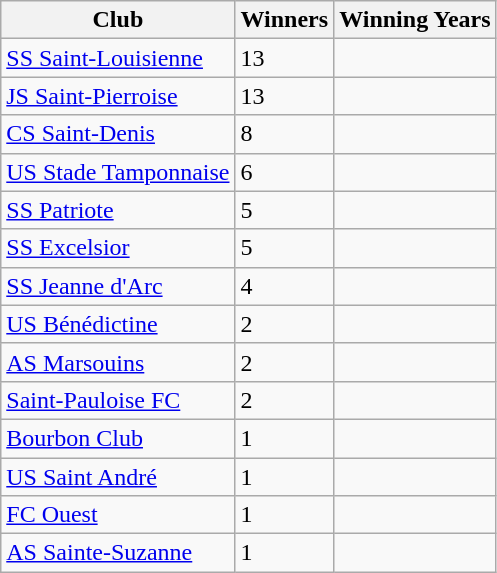<table class="wikitable">
<tr>
<th>Club</th>
<th>Winners</th>
<th>Winning Years</th>
</tr>
<tr>
<td><a href='#'>SS Saint-Louisienne</a></td>
<td>13</td>
<td></td>
</tr>
<tr>
<td><a href='#'>JS Saint-Pierroise</a></td>
<td>13</td>
<td></td>
</tr>
<tr>
<td><a href='#'>CS Saint-Denis</a></td>
<td>8</td>
<td></td>
</tr>
<tr>
<td><a href='#'>US Stade Tamponnaise</a></td>
<td>6</td>
<td></td>
</tr>
<tr>
<td><a href='#'>SS Patriote</a></td>
<td>5</td>
<td></td>
</tr>
<tr>
<td><a href='#'>SS Excelsior</a></td>
<td>5</td>
<td></td>
</tr>
<tr>
<td><a href='#'>SS Jeanne d'Arc</a></td>
<td>4</td>
<td></td>
</tr>
<tr>
<td><a href='#'>US Bénédictine</a></td>
<td>2</td>
<td></td>
</tr>
<tr>
<td><a href='#'>AS Marsouins</a></td>
<td>2</td>
<td></td>
</tr>
<tr>
<td><a href='#'>Saint-Pauloise FC</a></td>
<td>2</td>
<td></td>
</tr>
<tr>
<td><a href='#'>Bourbon Club</a></td>
<td>1</td>
<td></td>
</tr>
<tr>
<td><a href='#'>US Saint André</a></td>
<td>1</td>
<td></td>
</tr>
<tr>
<td><a href='#'>FC Ouest</a></td>
<td>1</td>
<td></td>
</tr>
<tr>
<td><a href='#'>AS Sainte-Suzanne</a></td>
<td>1</td>
<td></td>
</tr>
</table>
